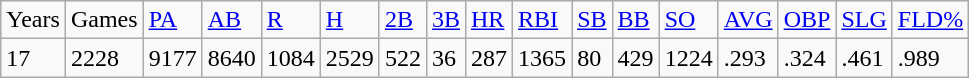<table class="wikitable">
<tr>
<td>Years</td>
<td>Games</td>
<td><a href='#'>PA</a></td>
<td><a href='#'>AB</a></td>
<td><a href='#'>R</a></td>
<td><a href='#'>H</a></td>
<td><a href='#'>2B</a></td>
<td><a href='#'>3B</a></td>
<td><a href='#'>HR</a></td>
<td><a href='#'>RBI</a></td>
<td><a href='#'>SB</a></td>
<td><a href='#'>BB</a></td>
<td><a href='#'>SO</a></td>
<td><a href='#'>AVG</a></td>
<td><a href='#'>OBP</a></td>
<td><a href='#'>SLG</a></td>
<td><a href='#'>FLD%</a></td>
</tr>
<tr>
<td>17</td>
<td>2228</td>
<td>9177</td>
<td>8640</td>
<td>1084</td>
<td>2529</td>
<td>522</td>
<td>36</td>
<td>287</td>
<td>1365</td>
<td>80</td>
<td>429</td>
<td>1224</td>
<td>.293</td>
<td>.324</td>
<td>.461</td>
<td>.989</td>
</tr>
</table>
